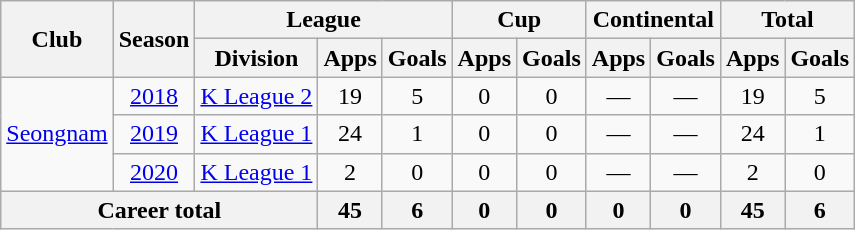<table class=wikitable style=text-align:center>
<tr>
<th rowspan=2>Club</th>
<th rowspan=2>Season</th>
<th colspan=3>League</th>
<th colspan=2>Cup</th>
<th colspan=2>Continental</th>
<th colspan=2>Total</th>
</tr>
<tr>
<th>Division</th>
<th>Apps</th>
<th>Goals</th>
<th>Apps</th>
<th>Goals</th>
<th>Apps</th>
<th>Goals</th>
<th>Apps</th>
<th>Goals</th>
</tr>
<tr>
<td rowspan=3><a href='#'>Seongnam</a></td>
<td><a href='#'>2018</a></td>
<td><a href='#'>K League 2</a></td>
<td>19</td>
<td>5</td>
<td>0</td>
<td>0</td>
<td>—</td>
<td>—</td>
<td>19</td>
<td>5</td>
</tr>
<tr>
<td><a href='#'>2019</a></td>
<td><a href='#'>K League 1</a></td>
<td>24</td>
<td>1</td>
<td>0</td>
<td>0</td>
<td>—</td>
<td>—</td>
<td>24</td>
<td>1</td>
</tr>
<tr>
<td><a href='#'>2020</a></td>
<td><a href='#'>K League 1</a></td>
<td>2</td>
<td>0</td>
<td>0</td>
<td>0</td>
<td>—</td>
<td>—</td>
<td>2</td>
<td>0</td>
</tr>
<tr>
<th colspan=3>Career total</th>
<th>45</th>
<th>6</th>
<th>0</th>
<th>0</th>
<th>0</th>
<th>0</th>
<th>45</th>
<th>6</th>
</tr>
</table>
